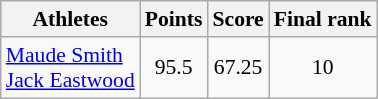<table class="wikitable" border="1" style="font-size:90%">
<tr>
<th>Athletes</th>
<th>Points</th>
<th>Score</th>
<th>Final rank</th>
</tr>
<tr align=center>
<td align=left><a href='#'>Maude Smith</a><br><a href='#'>Jack Eastwood</a></td>
<td>95.5</td>
<td>67.25</td>
<td>10</td>
</tr>
</table>
